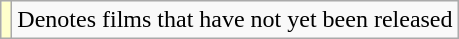<table class="wikitable">
<tr>
<td style="background:#ffc;"></td>
<td>Denotes films that have not yet been released</td>
</tr>
</table>
